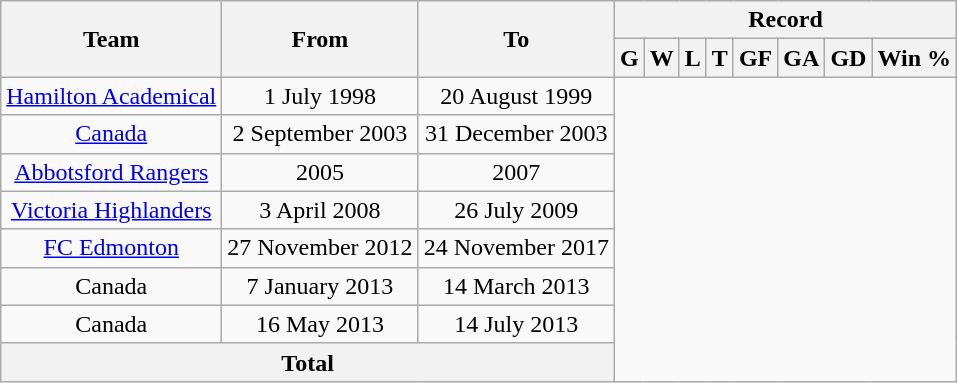<table class="wikitable" style="text-align: center">
<tr>
<th rowspan=2>Team</th>
<th rowspan=2>From</th>
<th rowspan=2>To</th>
<th colspan=8>Record</th>
</tr>
<tr>
<th>G</th>
<th>W</th>
<th>L</th>
<th>T</th>
<th>GF</th>
<th>GA</th>
<th>GD</th>
<th>Win %</th>
</tr>
<tr>
<td><a href='#'>Hamilton Academical</a></td>
<td>1 July 1998</td>
<td>20 August 1999<br></td>
</tr>
<tr>
<td><a href='#'>Canada</a></td>
<td>2 September 2003</td>
<td>31 December 2003<br></td>
</tr>
<tr>
<td><a href='#'>Abbotsford Rangers</a></td>
<td>2005</td>
<td>2007<br></td>
</tr>
<tr>
<td><a href='#'>Victoria Highlanders</a></td>
<td>3 April 2008</td>
<td>26 July 2009<br></td>
</tr>
<tr>
<td><a href='#'>FC Edmonton</a></td>
<td>27 November 2012</td>
<td>24 November 2017<br></td>
</tr>
<tr>
<td>Canada</td>
<td>7 January 2013</td>
<td>14 March 2013<br></td>
</tr>
<tr>
<td>Canada</td>
<td>16 May 2013</td>
<td>14 July 2013<br></td>
</tr>
<tr>
<th colspan=3>Total<br></th>
</tr>
</table>
